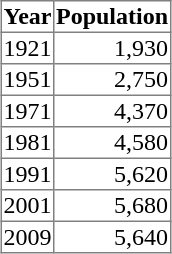<table class="toc" align=right border=1 style="border-collapse: collapse; margin-right: 10pt; margin-top: 1em; margin-left: 1em; margin-bottom: 2em">
<tr>
<th>Year</th>
<th>Population</th>
</tr>
<tr>
<td>1921</td>
<td align=right>1,930</td>
</tr>
<tr>
<td>1951</td>
<td align=right>2,750</td>
</tr>
<tr>
<td>1971</td>
<td align=right>4,370</td>
</tr>
<tr>
<td>1981</td>
<td align=right>4,580</td>
</tr>
<tr>
<td>1991</td>
<td align=right>5,620</td>
</tr>
<tr>
<td>2001</td>
<td align=right>5,680</td>
</tr>
<tr>
<td>2009</td>
<td align=right>5,640</td>
</tr>
</table>
